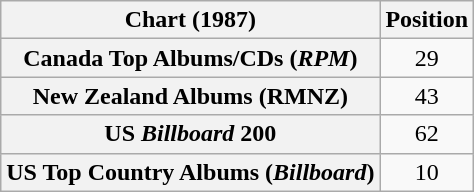<table class="wikitable sortable plainrowheaders" style="text-align:center">
<tr>
<th scope="col">Chart (1987)</th>
<th scope="col">Position</th>
</tr>
<tr>
<th scope="row">Canada Top Albums/CDs (<em>RPM</em>)</th>
<td>29</td>
</tr>
<tr>
<th scope="row">New Zealand Albums (RMNZ)</th>
<td>43</td>
</tr>
<tr>
<th scope="row">US <em>Billboard</em> 200</th>
<td>62</td>
</tr>
<tr>
<th scope="row">US Top Country Albums (<em>Billboard</em>)</th>
<td>10</td>
</tr>
</table>
